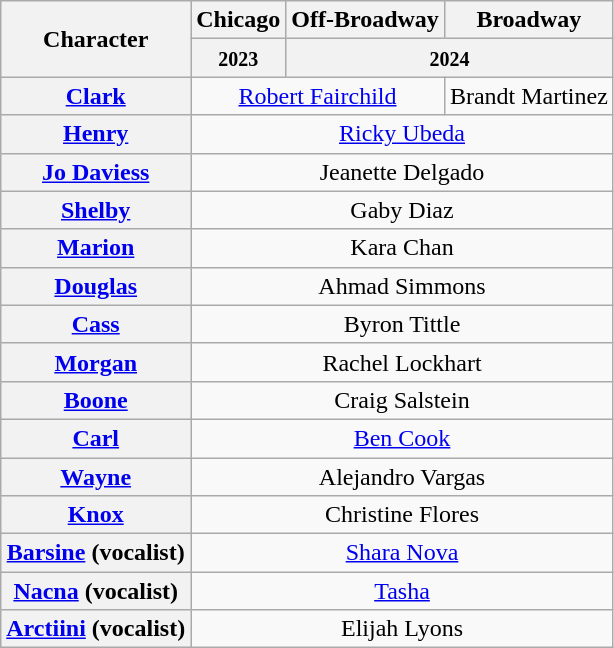<table class="wikitable plainrowheaders">
<tr>
<th scope="colgroup" rowspan="2">Character</th>
<th scope="col">Chicago</th>
<th scope="col">Off-Broadway</th>
<th>Broadway</th>
</tr>
<tr>
<th scope="col"><small>2023</small></th>
<th colspan="2" scope="colgroup"><small>2024</small></th>
</tr>
<tr>
<th><a href='#'>Clark</a></th>
<td colspan="2" align="center"><a href='#'>Robert Fairchild</a></td>
<td align="center">Brandt Martinez</td>
</tr>
<tr>
<th><a href='#'>Henry</a></th>
<td colspan="3" align="center"><a href='#'>Ricky Ubeda</a></td>
</tr>
<tr>
<th><a href='#'>Jo Daviess</a></th>
<td colspan="3" align="center">Jeanette Delgado</td>
</tr>
<tr>
<th><a href='#'>Shelby</a></th>
<td colspan="3" align="center">Gaby Diaz</td>
</tr>
<tr>
<th><a href='#'>Marion</a></th>
<td colspan="3" align="center">Kara Chan</td>
</tr>
<tr>
<th><a href='#'>Douglas</a></th>
<td colspan="3" align="center">Ahmad Simmons</td>
</tr>
<tr>
<th><a href='#'>Cass</a></th>
<td colspan="3" align="center">Byron Tittle</td>
</tr>
<tr>
<th><a href='#'>Morgan</a></th>
<td colspan="3" align="center">Rachel Lockhart</td>
</tr>
<tr>
<th><a href='#'>Boone</a></th>
<td colspan="3" align="center">Craig Salstein</td>
</tr>
<tr>
<th><a href='#'>Carl</a></th>
<td colspan="3" align="center"><a href='#'>Ben Cook</a></td>
</tr>
<tr>
<th><a href='#'>Wayne</a></th>
<td colspan="3" align="center">Alejandro Vargas</td>
</tr>
<tr>
<th><a href='#'>Knox</a></th>
<td colspan="3" align="center">Christine Flores</td>
</tr>
<tr>
<th><a href='#'>Barsine</a> (vocalist)</th>
<td colspan="3" align="center"><a href='#'>Shara Nova</a></td>
</tr>
<tr>
<th><a href='#'>Nacna</a> (vocalist)</th>
<td colspan="3" align="center"><a href='#'>Tasha</a></td>
</tr>
<tr>
<th><a href='#'>Arctiini</a> (vocalist)</th>
<td colspan="3" align="center">Elijah Lyons</td>
</tr>
</table>
